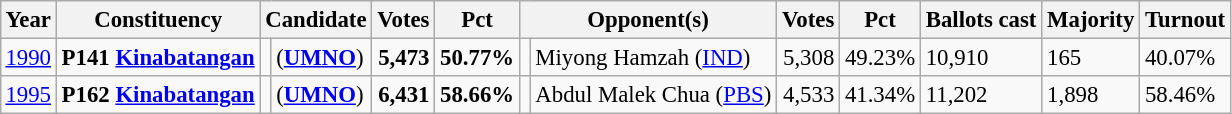<table class="wikitable" style="margin:0.5em ; font-size:95%">
<tr>
<th>Year</th>
<th>Constituency</th>
<th colspan=2>Candidate</th>
<th>Votes</th>
<th>Pct</th>
<th colspan=2>Opponent(s)</th>
<th>Votes</th>
<th>Pct</th>
<th>Ballots cast</th>
<th>Majority</th>
<th>Turnout</th>
</tr>
<tr>
<td><a href='#'>1990</a></td>
<td><strong>P141 <a href='#'>Kinabatangan</a></strong></td>
<td></td>
<td> (<a href='#'><strong>UMNO</strong></a>)</td>
<td align="right"><strong>5,473</strong></td>
<td><strong>50.77%</strong></td>
<td></td>
<td>Miyong Hamzah (<a href='#'>IND</a>)</td>
<td align="right">5,308</td>
<td>49.23%</td>
<td>10,910</td>
<td>165</td>
<td>40.07%</td>
</tr>
<tr>
<td><a href='#'>1995</a></td>
<td><strong>P162 <a href='#'>Kinabatangan</a></strong></td>
<td></td>
<td> (<a href='#'><strong>UMNO</strong></a>)</td>
<td align="right"><strong>6,431</strong></td>
<td><strong>58.66%</strong></td>
<td></td>
<td>Abdul Malek Chua (<a href='#'>PBS</a>)</td>
<td align="right">4,533</td>
<td>41.34%</td>
<td>11,202</td>
<td>1,898</td>
<td>58.46%</td>
</tr>
</table>
